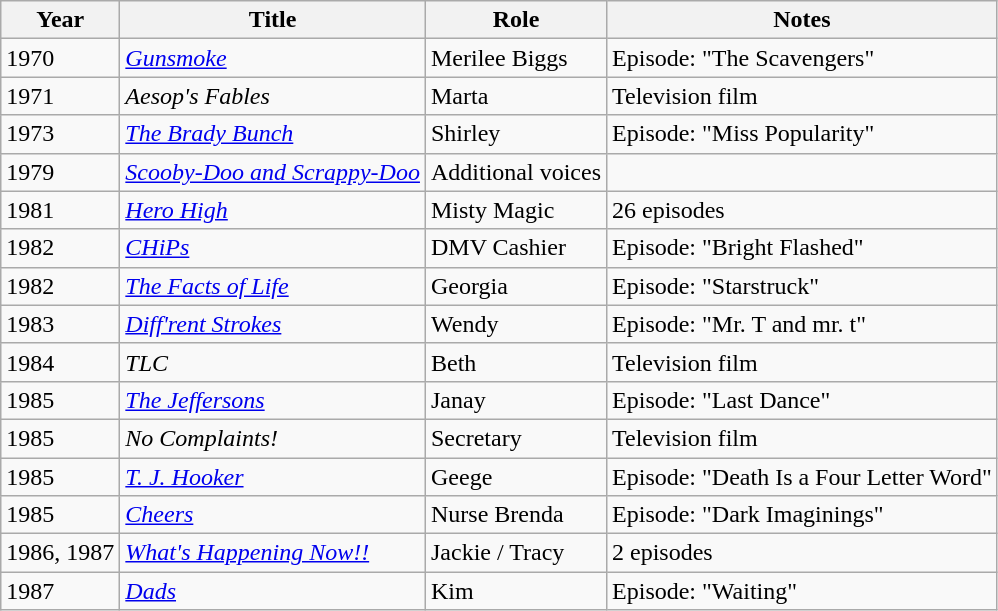<table class="wikitable sortable">
<tr>
<th>Year</th>
<th>Title</th>
<th>Role</th>
<th>Notes</th>
</tr>
<tr>
<td>1970</td>
<td><em><a href='#'>Gunsmoke</a></em></td>
<td>Merilee Biggs</td>
<td>Episode: "The Scavengers"</td>
</tr>
<tr>
<td>1971</td>
<td><em>Aesop's Fables</em></td>
<td>Marta</td>
<td>Television film</td>
</tr>
<tr>
<td>1973</td>
<td><em><a href='#'>The Brady Bunch</a></em></td>
<td>Shirley</td>
<td>Episode: "Miss Popularity"</td>
</tr>
<tr>
<td>1979</td>
<td><a href='#'><em>Scooby-Doo and Scrappy-Doo</em></a></td>
<td>Additional voices</td>
<td></td>
</tr>
<tr>
<td>1981</td>
<td><em><a href='#'>Hero High</a></em></td>
<td>Misty Magic</td>
<td>26 episodes</td>
</tr>
<tr>
<td>1982</td>
<td><em><a href='#'>CHiPs</a></em></td>
<td>DMV Cashier</td>
<td>Episode: "Bright Flashed"</td>
</tr>
<tr>
<td>1982</td>
<td><a href='#'><em>The Facts of Life</em></a></td>
<td>Georgia</td>
<td>Episode: "Starstruck"</td>
</tr>
<tr>
<td>1983</td>
<td><em><a href='#'>Diff'rent Strokes</a></em></td>
<td>Wendy</td>
<td>Episode: "Mr. T and mr. t"</td>
</tr>
<tr>
<td>1984</td>
<td><em>TLC</em></td>
<td>Beth</td>
<td>Television film</td>
</tr>
<tr>
<td>1985</td>
<td><em><a href='#'>The Jeffersons</a></em></td>
<td>Janay</td>
<td>Episode: "Last Dance"</td>
</tr>
<tr>
<td>1985</td>
<td><em>No Complaints!</em></td>
<td>Secretary</td>
<td>Television film</td>
</tr>
<tr>
<td>1985</td>
<td><em><a href='#'>T. J. Hooker</a></em></td>
<td>Geege</td>
<td>Episode: "Death Is a Four Letter Word"</td>
</tr>
<tr>
<td>1985</td>
<td><em><a href='#'>Cheers</a></em></td>
<td>Nurse Brenda</td>
<td>Episode: "Dark Imaginings"</td>
</tr>
<tr>
<td>1986, 1987</td>
<td><em><a href='#'>What's Happening Now!!</a></em></td>
<td>Jackie / Tracy</td>
<td>2 episodes</td>
</tr>
<tr>
<td>1987</td>
<td><a href='#'><em>Dads</em></a></td>
<td>Kim</td>
<td>Episode: "Waiting"</td>
</tr>
</table>
